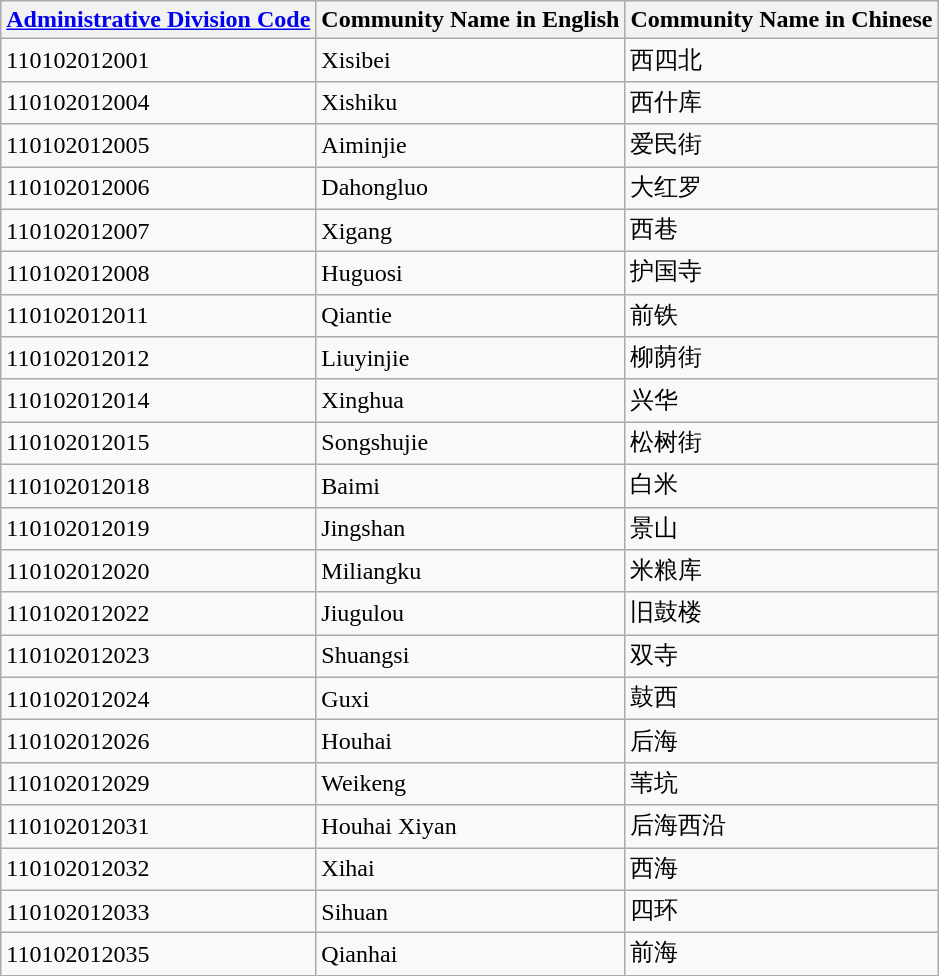<table class="wikitable sortable">
<tr>
<th><a href='#'>Administrative Division Code</a></th>
<th>Community Name in English</th>
<th>Community Name in Chinese</th>
</tr>
<tr>
<td>110102012001</td>
<td>Xisibei</td>
<td>西四北</td>
</tr>
<tr>
<td>110102012004</td>
<td>Xishiku</td>
<td>西什库</td>
</tr>
<tr>
<td>110102012005</td>
<td>Aiminjie</td>
<td>爱民街</td>
</tr>
<tr>
<td>110102012006</td>
<td>Dahongluo</td>
<td>大红罗</td>
</tr>
<tr>
<td>110102012007</td>
<td>Xigang</td>
<td>西巷</td>
</tr>
<tr>
<td>110102012008</td>
<td>Huguosi</td>
<td>护国寺</td>
</tr>
<tr>
<td>110102012011</td>
<td>Qiantie</td>
<td>前铁</td>
</tr>
<tr>
<td>110102012012</td>
<td>Liuyinjie</td>
<td>柳荫街</td>
</tr>
<tr>
<td>110102012014</td>
<td>Xinghua</td>
<td>兴华</td>
</tr>
<tr>
<td>110102012015</td>
<td>Songshujie</td>
<td>松树街</td>
</tr>
<tr>
<td>110102012018</td>
<td>Baimi</td>
<td>白米</td>
</tr>
<tr>
<td>110102012019</td>
<td>Jingshan</td>
<td>景山</td>
</tr>
<tr>
<td>110102012020</td>
<td>Miliangku</td>
<td>米粮库</td>
</tr>
<tr>
<td>110102012022</td>
<td>Jiugulou</td>
<td>旧鼓楼</td>
</tr>
<tr>
<td>110102012023</td>
<td>Shuangsi</td>
<td>双寺</td>
</tr>
<tr>
<td>110102012024</td>
<td>Guxi</td>
<td>鼓西</td>
</tr>
<tr>
<td>110102012026</td>
<td>Houhai</td>
<td>后海</td>
</tr>
<tr>
<td>110102012029</td>
<td>Weikeng</td>
<td>苇坑</td>
</tr>
<tr>
<td>110102012031</td>
<td>Houhai Xiyan</td>
<td>后海西沿</td>
</tr>
<tr>
<td>110102012032</td>
<td>Xihai</td>
<td>西海</td>
</tr>
<tr>
<td>110102012033</td>
<td>Sihuan</td>
<td>四环</td>
</tr>
<tr>
<td>110102012035</td>
<td>Qianhai</td>
<td>前海</td>
</tr>
</table>
